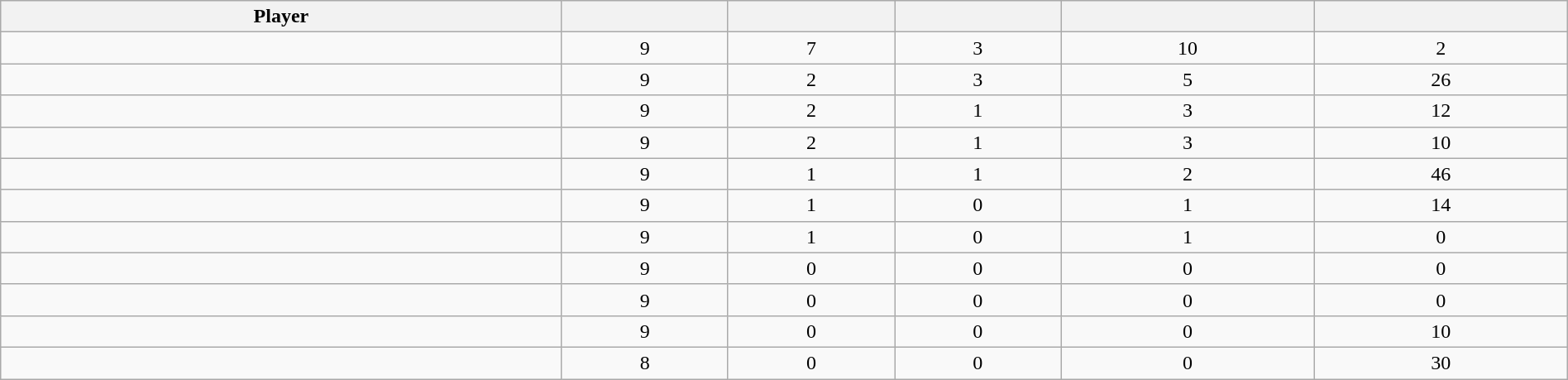<table class="wikitable sortable" style="width:100%;">
<tr align=center>
<th>Player</th>
<th></th>
<th></th>
<th></th>
<th></th>
<th></th>
</tr>
<tr align=center>
<td></td>
<td>9</td>
<td>7</td>
<td>3</td>
<td>10</td>
<td>2</td>
</tr>
<tr align=center>
<td></td>
<td>9</td>
<td>2</td>
<td>3</td>
<td>5</td>
<td>26</td>
</tr>
<tr align=center>
<td></td>
<td>9</td>
<td>2</td>
<td>1</td>
<td>3</td>
<td>12</td>
</tr>
<tr align=center>
<td></td>
<td>9</td>
<td>2</td>
<td>1</td>
<td>3</td>
<td>10</td>
</tr>
<tr align=center>
<td></td>
<td>9</td>
<td>1</td>
<td>1</td>
<td>2</td>
<td>46</td>
</tr>
<tr align=center>
<td></td>
<td>9</td>
<td>1</td>
<td>0</td>
<td>1</td>
<td>14</td>
</tr>
<tr align=center>
<td></td>
<td>9</td>
<td>1</td>
<td>0</td>
<td>1</td>
<td>0</td>
</tr>
<tr align=center>
<td></td>
<td>9</td>
<td>0</td>
<td>0</td>
<td>0</td>
<td>0</td>
</tr>
<tr align=center>
<td></td>
<td>9</td>
<td>0</td>
<td>0</td>
<td>0</td>
<td>0</td>
</tr>
<tr align=center>
<td></td>
<td>9</td>
<td>0</td>
<td>0</td>
<td>0</td>
<td>10</td>
</tr>
<tr align=center>
<td></td>
<td>8</td>
<td>0</td>
<td>0</td>
<td>0</td>
<td>30</td>
</tr>
</table>
